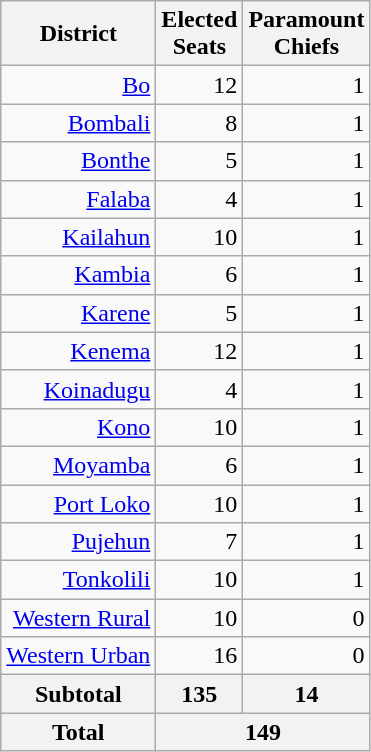<table class="wikitable sortable" style="text-align:right">
<tr>
<th>District</th>
<th>Elected<br>Seats</th>
<th>Paramount<br>Chiefs</th>
</tr>
<tr>
<td><a href='#'>Bo</a></td>
<td>12</td>
<td>1</td>
</tr>
<tr>
<td><a href='#'>Bombali</a></td>
<td>8</td>
<td>1</td>
</tr>
<tr>
<td><a href='#'>Bonthe</a></td>
<td>5</td>
<td>1</td>
</tr>
<tr>
<td><a href='#'>Falaba</a></td>
<td>4</td>
<td>1</td>
</tr>
<tr>
<td><a href='#'>Kailahun</a></td>
<td>10</td>
<td>1</td>
</tr>
<tr>
<td><a href='#'>Kambia</a></td>
<td>6</td>
<td>1</td>
</tr>
<tr>
<td><a href='#'>Karene</a></td>
<td>5</td>
<td>1</td>
</tr>
<tr>
<td><a href='#'>Kenema</a></td>
<td>12</td>
<td>1</td>
</tr>
<tr>
<td><a href='#'>Koinadugu</a></td>
<td>4</td>
<td>1</td>
</tr>
<tr>
<td><a href='#'>Kono</a></td>
<td>10</td>
<td>1</td>
</tr>
<tr>
<td><a href='#'>Moyamba</a></td>
<td>6</td>
<td>1</td>
</tr>
<tr>
<td><a href='#'>Port Loko</a></td>
<td>10</td>
<td>1</td>
</tr>
<tr>
<td><a href='#'>Pujehun</a></td>
<td>7</td>
<td>1</td>
</tr>
<tr>
<td><a href='#'>Tonkolili</a></td>
<td>10</td>
<td>1</td>
</tr>
<tr>
<td><a href='#'>Western Rural</a></td>
<td>10</td>
<td>0</td>
</tr>
<tr>
<td><a href='#'>Western Urban</a></td>
<td>16</td>
<td>0</td>
</tr>
<tr>
<th>Subtotal</th>
<th>135</th>
<th>14</th>
</tr>
<tr>
<th>Total</th>
<th colspan="2">149</th>
</tr>
</table>
